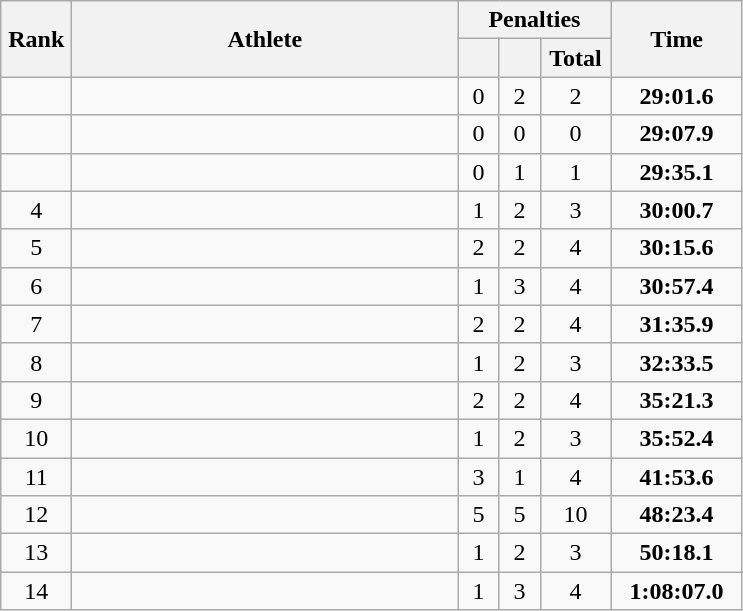<table class=wikitable style="text-align:center">
<tr>
<th rowspan=2 width=40>Rank</th>
<th rowspan=2 width=250>Athlete</th>
<th colspan=3>Penalties</th>
<th rowspan=2 width=80>Time</th>
</tr>
<tr>
<th width=20></th>
<th width=20></th>
<th width=40>Total</th>
</tr>
<tr>
<td></td>
<td align=left></td>
<td>0</td>
<td>2</td>
<td>2</td>
<td><strong>29:01.6</strong></td>
</tr>
<tr>
<td></td>
<td align=left></td>
<td>0</td>
<td>0</td>
<td>0</td>
<td><strong>29:07.9</strong></td>
</tr>
<tr>
<td></td>
<td align=left></td>
<td>0</td>
<td>1</td>
<td>1</td>
<td><strong>29:35.1</strong></td>
</tr>
<tr>
<td>4</td>
<td align=left></td>
<td>1</td>
<td>2</td>
<td>3</td>
<td><strong>30:00.7</strong></td>
</tr>
<tr>
<td>5</td>
<td align=left></td>
<td>2</td>
<td>2</td>
<td>4</td>
<td><strong>30:15.6</strong></td>
</tr>
<tr>
<td>6</td>
<td align=left></td>
<td>1</td>
<td>3</td>
<td>4</td>
<td><strong>30:57.4</strong></td>
</tr>
<tr>
<td>7</td>
<td align=left></td>
<td>2</td>
<td>2</td>
<td>4</td>
<td><strong>31:35.9</strong></td>
</tr>
<tr>
<td>8</td>
<td align=left></td>
<td>1</td>
<td>2</td>
<td>3</td>
<td><strong>32:33.5</strong></td>
</tr>
<tr>
<td>9</td>
<td align=left></td>
<td>2</td>
<td>2</td>
<td>4</td>
<td><strong>35:21.3</strong></td>
</tr>
<tr>
<td>10</td>
<td align=left></td>
<td>1</td>
<td>2</td>
<td>3</td>
<td><strong>35:52.4</strong></td>
</tr>
<tr>
<td>11</td>
<td align=left></td>
<td>3</td>
<td>1</td>
<td>4</td>
<td><strong>41:53.6</strong></td>
</tr>
<tr>
<td>12</td>
<td align=left></td>
<td>5</td>
<td>5</td>
<td>10</td>
<td><strong>48:23.4</strong></td>
</tr>
<tr>
<td>13</td>
<td align=left></td>
<td>1</td>
<td>2</td>
<td>3</td>
<td><strong>50:18.1</strong></td>
</tr>
<tr>
<td>14</td>
<td align=left></td>
<td>1</td>
<td>3</td>
<td>4</td>
<td><strong>1:08:07.0</strong></td>
</tr>
</table>
